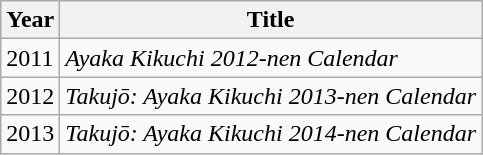<table class="wikitable">
<tr>
<th>Year</th>
<th>Title</th>
</tr>
<tr>
<td>2011</td>
<td><em>Ayaka Kikuchi 2012-nen Calendar</em></td>
</tr>
<tr>
<td>2012</td>
<td><em>Takujō: Ayaka Kikuchi 2013-nen Calendar</em></td>
</tr>
<tr>
<td>2013</td>
<td><em>Takujō: Ayaka Kikuchi 2014-nen Calendar</em></td>
</tr>
</table>
